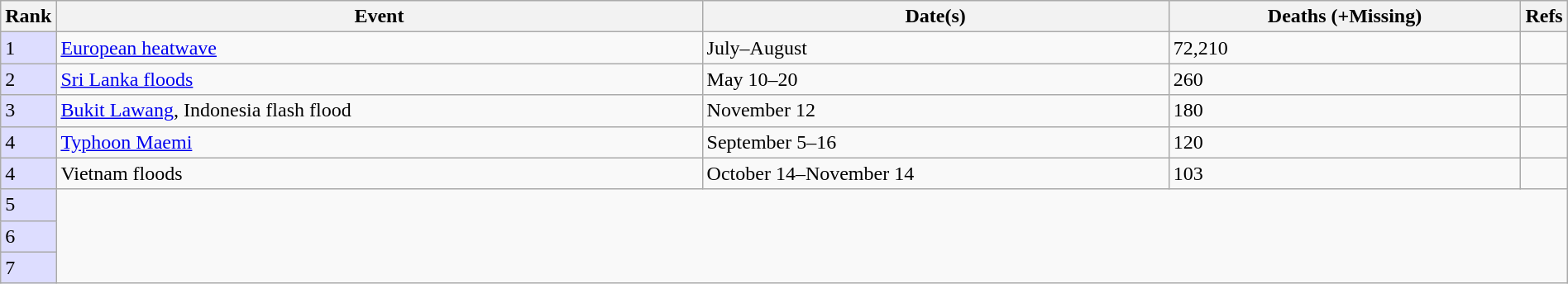<table class="wikitable sortable" style="width:100%;">
<tr>
<th scope="col" style="width:2%; text-align:center;">Rank</th>
<th scope="col" text-align:center;">Event</th>
<th scope="col" text-align:center;">Date(s)</th>
<th scope="col" text-align:center;">Deaths (+Missing)</th>
<th scope="col" style="width:2%; text-align:center;">Refs</th>
</tr>
<tr>
<td style="background:#DDDDFF">1</td>
<td><a href='#'>European heatwave</a></td>
<td>July–August</td>
<td>72,210</td>
<td></td>
</tr>
<tr>
<td style="background:#DDDDFF">2</td>
<td><a href='#'>Sri Lanka floods</a></td>
<td>May 10–20</td>
<td>260</td>
<td></td>
</tr>
<tr>
<td style="background:#DDDDFF">3</td>
<td><a href='#'>Bukit Lawang</a>, Indonesia flash flood</td>
<td>November 12</td>
<td>180</td>
<td></td>
</tr>
<tr>
<td style="background:#DDDDFF">4</td>
<td><a href='#'>Typhoon Maemi</a></td>
<td>September 5–16</td>
<td>120</td>
<td></td>
</tr>
<tr>
<td style="background:#DDDDFF">4</td>
<td>Vietnam floods</td>
<td>October 14–November 14</td>
<td>103</td>
<td></td>
</tr>
<tr>
<td style="background:#DDDDFF">5</td>
</tr>
<tr>
<td style="background:#DDDDFF">6</td>
</tr>
<tr>
<td style="background:#DDDDFF">7</td>
</tr>
</table>
